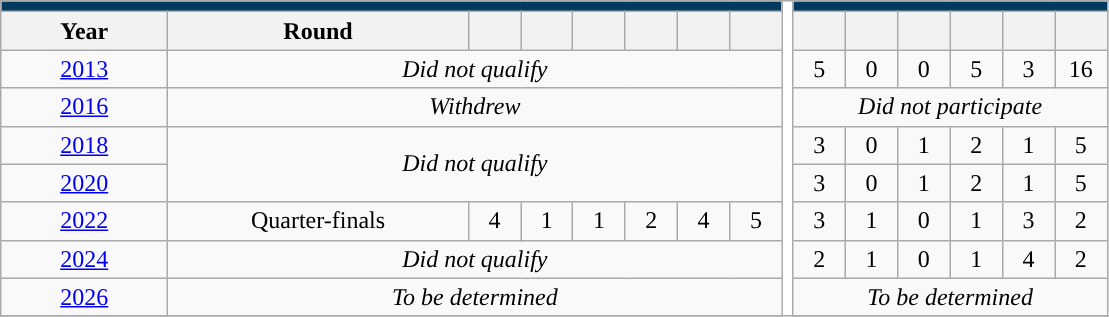<table class="wikitable" style="text-align:center;">
<tr>
<th colspan=8 style="background: #013A5E; color: #FFFFFF;"><a href='#'></a></th>
<th style="width:1%; background:#ffffff;" rowspan="25"></th>
<th colspan=6 style="background: #013A5E; color: #FFFFFF;"><a href='#'></a></th>
</tr>
<tr>
<th width=80>Year</th>
<th width=150>Round</th>
<th width=20></th>
<th width="20"></th>
<th width="20"></th>
<th width="20"></th>
<th width="20"></th>
<th width="20"></th>
<th width="20"></th>
<th width="20"></th>
<th width="20"></th>
<th width="20"></th>
<th width="20"></th>
<th width="20"></th>
</tr>
<tr>
<td> <a href='#'>2013</a></td>
<td colspan="7"><em>Did not qualify</em></td>
<td>5</td>
<td>0</td>
<td>0</td>
<td>5</td>
<td>3</td>
<td>16</td>
</tr>
<tr>
<td> <a href='#'>2016</a></td>
<td colspan="7"><em>Withdrew</em></td>
<td colspan="6"><em>Did not participate</em></td>
</tr>
<tr>
<td> <a href='#'>2018</a></td>
<td colspan="7" rowspan="2"><em>Did not qualify</em></td>
<td>3</td>
<td>0</td>
<td>1</td>
<td>2</td>
<td>1</td>
<td>5</td>
</tr>
<tr>
<td> <a href='#'>2020</a></td>
<td>3</td>
<td>0</td>
<td>1</td>
<td>2</td>
<td>1</td>
<td>5</td>
</tr>
<tr>
<td> <a href='#'>2022</a></td>
<td>Quarter-finals</td>
<td>4</td>
<td>1</td>
<td>1</td>
<td>2</td>
<td>4</td>
<td>5</td>
<td>3</td>
<td>1</td>
<td>0</td>
<td>1</td>
<td>3</td>
<td>2</td>
</tr>
<tr>
<td> <a href='#'>2024</a></td>
<td colspan="7"><em>Did not qualify</em></td>
<td>2</td>
<td>1</td>
<td>0</td>
<td>1</td>
<td>4</td>
<td>2</td>
</tr>
<tr>
<td> <a href='#'>2026</a></td>
<td colspan="7" rowspan="1"><em>To be determined</em></td>
<td rowspan="1" colspan="6"><em>To be determined</em></td>
</tr>
<tr>
</tr>
</table>
